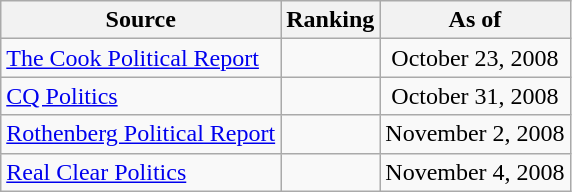<table class="wikitable" style="text-align:center">
<tr>
<th>Source</th>
<th>Ranking</th>
<th>As of</th>
</tr>
<tr>
<td align=left><a href='#'>The Cook Political Report</a></td>
<td></td>
<td>October 23, 2008</td>
</tr>
<tr>
<td align=left><a href='#'>CQ Politics</a></td>
<td></td>
<td>October 31, 2008</td>
</tr>
<tr>
<td align=left><a href='#'>Rothenberg Political Report</a></td>
<td></td>
<td>November 2, 2008</td>
</tr>
<tr>
<td align=left><a href='#'>Real Clear Politics</a></td>
<td></td>
<td>November 4, 2008</td>
</tr>
</table>
